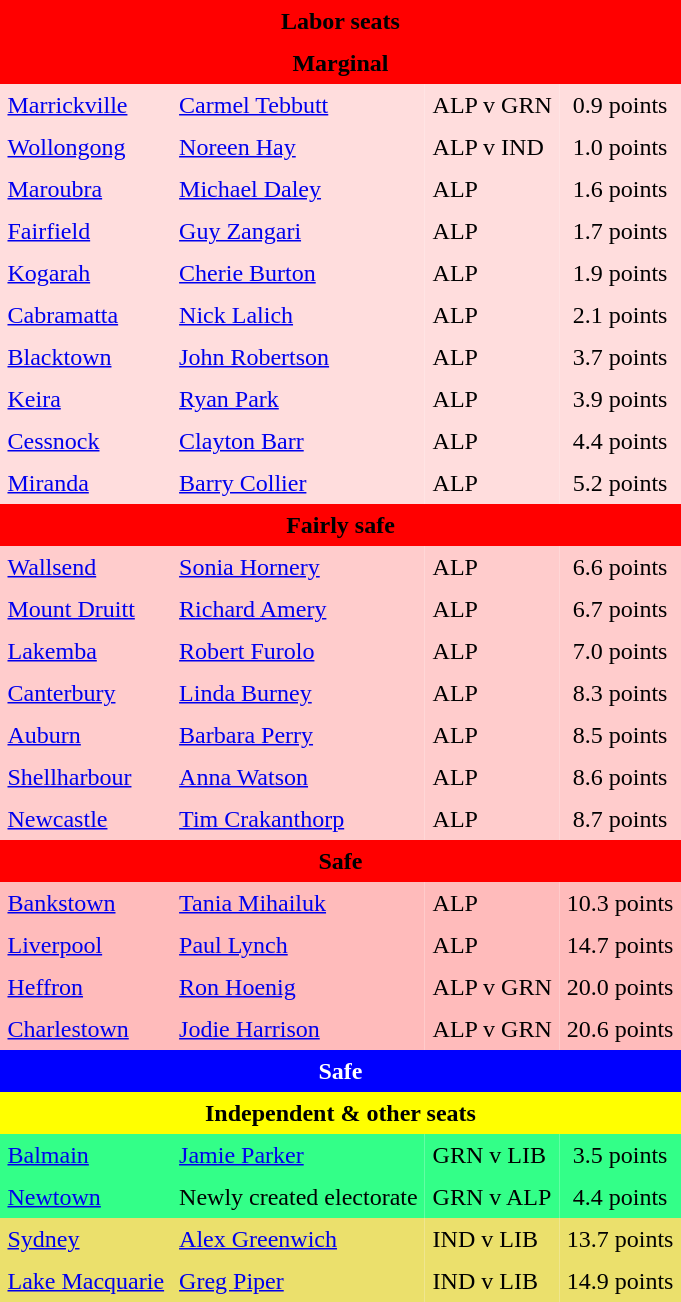<table class="toccolours" cellpadding="5" cellspacing="0" style="float:left; margin-right:.5em; margin-top:.4em; font-size:90 points;">
<tr>
<td colspan="4" style="text-align:center; background:RED;"><span><strong>Labor seats</strong></span></td>
</tr>
<tr>
<td colspan="4" style="text-align:center; background:red;"><span><strong>Marginal</strong></span></td>
</tr>
<tr>
<td style="text-align:left; background:#fdd;"><a href='#'>Marrickville</a></td>
<td style="text-align:left; background:#fdd;"><a href='#'>Carmel Tebbutt</a></td>
<td style="text-align:left; background:#fdd;">ALP v GRN</td>
<td style="text-align:center; background:#fdd;">0.9 points</td>
</tr>
<tr>
<td style="text-align:left; background:#fdd;"><a href='#'>Wollongong</a></td>
<td style="text-align:left; background:#fdd;"><a href='#'>Noreen Hay</a></td>
<td style="text-align:left; background:#fdd;">ALP v IND</td>
<td style="text-align:center; background:#fdd;">1.0 points</td>
</tr>
<tr>
<td style="text-align:left; background:#fdd;"><a href='#'>Maroubra</a></td>
<td style="text-align:left; background:#fdd;"><a href='#'>Michael Daley</a></td>
<td style="text-align:left; background:#fdd;">ALP</td>
<td style="text-align:center; background:#fdd;">1.6 points</td>
</tr>
<tr>
<td style="text-align:left; background:#fdd;"><a href='#'>Fairfield</a></td>
<td style="text-align:left; background:#fdd;"><a href='#'>Guy Zangari</a></td>
<td style="text-align:left; background:#fdd;">ALP</td>
<td style="text-align:center; background:#fdd;">1.7 points</td>
</tr>
<tr>
<td style="text-align:left; background:#fdd;"><a href='#'>Kogarah</a></td>
<td style="text-align:left; background:#fdd;"><a href='#'>Cherie Burton</a></td>
<td style="text-align:left; background:#fdd;">ALP</td>
<td style="text-align:center; background:#fdd;">1.9 points</td>
</tr>
<tr>
<td style="text-align:left; background:#fdd;"><a href='#'>Cabramatta</a></td>
<td style="text-align:left; background:#fdd;"><a href='#'>Nick Lalich</a></td>
<td style="text-align:left; background:#fdd;">ALP</td>
<td style="text-align:center; background:#fdd;">2.1 points</td>
</tr>
<tr>
<td style="text-align:left; background:#fdd;"><a href='#'>Blacktown</a></td>
<td style="text-align:left; background:#fdd;"><a href='#'>John Robertson</a></td>
<td style="text-align:left; background:#fdd;">ALP</td>
<td style="text-align:center; background:#fdd;">3.7 points</td>
</tr>
<tr>
<td style="text-align:left; background:#fdd;"><a href='#'>Keira</a></td>
<td style="text-align:left; background:#fdd;"><a href='#'>Ryan Park</a></td>
<td style="text-align:left; background:#fdd;">ALP</td>
<td style="text-align:center; background:#fdd;">3.9 points</td>
</tr>
<tr>
<td style="text-align:left; background:#fdd;"><a href='#'>Cessnock</a></td>
<td style="text-align:left; background:#fdd;"><a href='#'>Clayton Barr</a></td>
<td style="text-align:left; background:#fdd;">ALP</td>
<td style="text-align:center; background:#fdd;">4.4 points</td>
</tr>
<tr>
<td style="text-align:left; background:#fdd;"><a href='#'>Miranda</a></td>
<td style="text-align:left; background:#fdd;"><a href='#'>Barry Collier</a></td>
<td style="text-align:left; background:#fdd;">ALP</td>
<td style="text-align:center; background:#fdd;">5.2 points</td>
</tr>
<tr>
<td colspan="4" style="text-align:center; background:red;"><span><strong>Fairly safe</strong></span></td>
</tr>
<tr>
<td style="text-align:left; background:#fcc;"><a href='#'>Wallsend</a></td>
<td style="text-align:left; background:#fcc;"><a href='#'>Sonia Hornery</a></td>
<td style="text-align:left; background:#fcc;">ALP</td>
<td style="text-align:center; background:#fcc;">6.6 points</td>
</tr>
<tr>
<td style="text-align:left; background:#fcc;"><a href='#'>Mount Druitt</a></td>
<td style="text-align:left; background:#fcc;"><a href='#'>Richard Amery</a></td>
<td style="text-align:left; background:#fcc;">ALP</td>
<td style="text-align:center; background:#fcc;">6.7 points</td>
</tr>
<tr>
<td style="text-align:left; background:#fcc;"><a href='#'>Lakemba</a></td>
<td style="text-align:left; background:#fcc;"><a href='#'>Robert Furolo</a></td>
<td style="text-align:left; background:#fcc;">ALP</td>
<td style="text-align:center; background:#fcc;">7.0 points</td>
</tr>
<tr>
<td style="text-align:left; background:#fcc;"><a href='#'>Canterbury</a></td>
<td style="text-align:left; background:#fcc;"><a href='#'>Linda Burney</a></td>
<td style="text-align:left; background:#fcc;">ALP</td>
<td style="text-align:center; background:#fcc;">8.3 points</td>
</tr>
<tr>
<td style="text-align:left; background:#fcc;"><a href='#'>Auburn</a></td>
<td style="text-align:left; background:#fcc;"><a href='#'>Barbara Perry</a></td>
<td style="text-align:left; background:#fcc;">ALP</td>
<td style="text-align:center; background:#fcc;">8.5 points</td>
</tr>
<tr>
<td style="text-align:left; background:#fcc;"><a href='#'>Shellharbour</a></td>
<td style="text-align:left; background:#fcc;"><a href='#'>Anna Watson</a></td>
<td style="text-align:left; background:#fcc;">ALP</td>
<td style="text-align:center; background:#fcc;">8.6 points</td>
</tr>
<tr>
<td style="text-align:left; background:#fcc;"><a href='#'>Newcastle</a></td>
<td style="text-align:left; background:#fcc;"><a href='#'>Tim Crakanthorp</a></td>
<td style="text-align:left; background:#fcc;">ALP</td>
<td style="text-align:center; background:#fcc;">8.7 points</td>
</tr>
<tr>
<td colspan="4" style="text-align:center; background:red;"><span><strong>Safe</strong></span></td>
</tr>
<tr>
<td style="text-align:left; background:#fbb;"><a href='#'>Bankstown</a></td>
<td style="text-align:left; background:#fbb;"><a href='#'>Tania Mihailuk</a></td>
<td style="text-align:left; background:#fbb;">ALP</td>
<td style="text-align:center; background:#fbb;">10.3 points</td>
</tr>
<tr>
<td style="text-align:left; background:#fbb;"><a href='#'>Liverpool</a></td>
<td style="text-align:left; background:#fbb;"><a href='#'>Paul Lynch</a></td>
<td style="text-align:left; background:#fbb;">ALP</td>
<td style="text-align:center; background:#fbb;">14.7 points</td>
</tr>
<tr>
<td style="text-align:left; background:#fbb;"><a href='#'>Heffron</a></td>
<td style="text-align:left; background:#fbb;"><a href='#'>Ron Hoenig</a></td>
<td style="text-align:left; background:#fbb;">ALP v GRN</td>
<td style="text-align:center; background:#fbb;">20.0 points</td>
</tr>
<tr>
<td style="text-align:left; background:#fbb;"><a href='#'>Charlestown</a></td>
<td style="text-align:left; background:#fbb;"><a href='#'>Jodie Harrison</a></td>
<td style="text-align:left; background:#fbb;">ALP v GRN</td>
<td style="text-align:center; background:#fbb;">20.6 points</td>
</tr>
<tr>
<td colspan="4" style="text-align:center; background:blue; color:white;"><strong>Safe</strong></td>
</tr>
<tr>
<td colspan="4" style="text-align:center; background:yellow;"><strong>Independent & other seats</strong></td>
</tr>
<tr>
<td align="left" bgcolor="33FF88"><a href='#'>Balmain</a></td>
<td align="left" bgcolor="33FF88"><a href='#'>Jamie Parker</a></td>
<td align="left" bgcolor="33FF88">GRN v LIB</td>
<td align="center" bgcolor="33FF88">3.5 points</td>
</tr>
<tr>
<td align="left" bgcolor="33FF88"><a href='#'>Newtown</a></td>
<td align="left" bgcolor="33FF88">Newly created electorate</td>
<td align="left" bgcolor="33FF88">GRN v ALP</td>
<td align="center" bgcolor="33FF88">4.4 points</td>
</tr>
<tr>
<td style="text-align:left; background:#ebe06c;"><a href='#'>Sydney</a></td>
<td style="text-align:left; background:#ebe06c;"><a href='#'>Alex Greenwich</a></td>
<td style="text-align:left; background:#ebe06c;">IND v LIB</td>
<td style="text-align:center; background:#ebe06c;">13.7 points</td>
</tr>
<tr>
<td style="text-align:left; background:#ebe06c;"><a href='#'>Lake Macquarie</a></td>
<td style="text-align:left; background:#ebe06c;"><a href='#'>Greg Piper</a></td>
<td style="text-align:left; background:#ebe06c;">IND v LIB</td>
<td style="text-align:center; background:#ebe06c;">14.9 points</td>
</tr>
</table>
